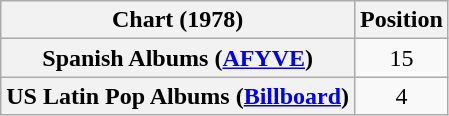<table class="wikitable sortable plainrowheaders" style="text-align:center">
<tr>
<th>Chart (1978)</th>
<th>Position</th>
</tr>
<tr>
<th scope="row">Spanish Albums (<a href='#'>AFYVE</a>)</th>
<td>15</td>
</tr>
<tr>
<th scope="row">US Latin Pop Albums (<a href='#'>Billboard</a>)</th>
<td>4</td>
</tr>
</table>
